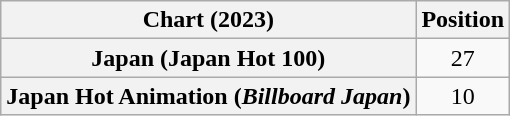<table class="wikitable sortable plainrowheaders" style="text-align:center">
<tr>
<th scope="col">Chart (2023)</th>
<th scope="col">Position</th>
</tr>
<tr>
<th scope="row">Japan (Japan Hot 100)</th>
<td>27</td>
</tr>
<tr>
<th scope="row">Japan Hot Animation (<em>Billboard Japan</em>)</th>
<td>10</td>
</tr>
</table>
